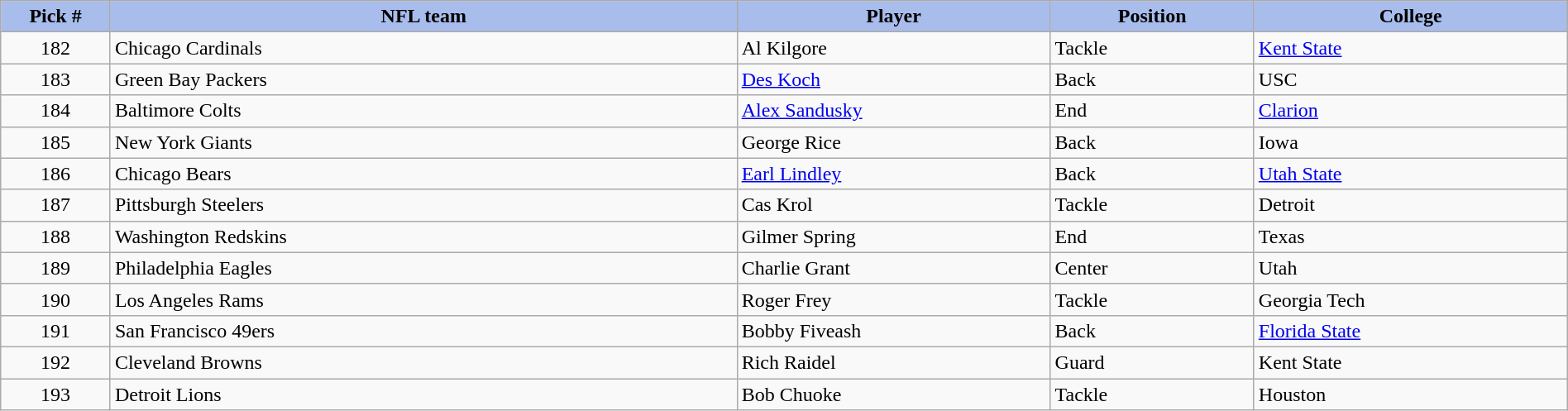<table class="wikitable sortable sortable" style="width: 100%">
<tr>
<th style="background:#a8bdec; width:7%;">Pick #</th>
<th style="width:40%; background:#a8bdec;">NFL team</th>
<th style="width:20%; background:#a8bdec;">Player</th>
<th style="width:13%; background:#a8bdec;">Position</th>
<th style="background:#A8BDEC;">College</th>
</tr>
<tr>
<td align=center>182</td>
<td>Chicago Cardinals</td>
<td>Al Kilgore</td>
<td>Tackle</td>
<td><a href='#'>Kent State</a></td>
</tr>
<tr>
<td align=center>183</td>
<td>Green Bay Packers</td>
<td><a href='#'>Des Koch</a></td>
<td>Back</td>
<td>USC</td>
</tr>
<tr>
<td align=center>184</td>
<td>Baltimore Colts</td>
<td><a href='#'>Alex Sandusky</a></td>
<td>End</td>
<td><a href='#'>Clarion</a></td>
</tr>
<tr>
<td align=center>185</td>
<td>New York Giants</td>
<td>George Rice</td>
<td>Back</td>
<td>Iowa</td>
</tr>
<tr>
<td align=center>186</td>
<td>Chicago Bears</td>
<td><a href='#'>Earl Lindley</a></td>
<td>Back</td>
<td><a href='#'>Utah State</a></td>
</tr>
<tr>
<td align=center>187</td>
<td>Pittsburgh Steelers</td>
<td>Cas Krol</td>
<td>Tackle</td>
<td>Detroit</td>
</tr>
<tr>
<td align=center>188</td>
<td>Washington Redskins</td>
<td>Gilmer Spring</td>
<td>End</td>
<td>Texas</td>
</tr>
<tr>
<td align=center>189</td>
<td>Philadelphia Eagles</td>
<td>Charlie Grant</td>
<td>Center</td>
<td>Utah</td>
</tr>
<tr>
<td align=center>190</td>
<td>Los Angeles Rams</td>
<td>Roger Frey</td>
<td>Tackle</td>
<td>Georgia Tech</td>
</tr>
<tr>
<td align=center>191</td>
<td>San Francisco 49ers</td>
<td>Bobby Fiveash</td>
<td>Back</td>
<td><a href='#'>Florida State</a></td>
</tr>
<tr>
<td align=center>192</td>
<td>Cleveland Browns</td>
<td>Rich Raidel</td>
<td>Guard</td>
<td>Kent State</td>
</tr>
<tr>
<td align=center>193</td>
<td>Detroit Lions</td>
<td>Bob Chuoke</td>
<td>Tackle</td>
<td>Houston</td>
</tr>
</table>
